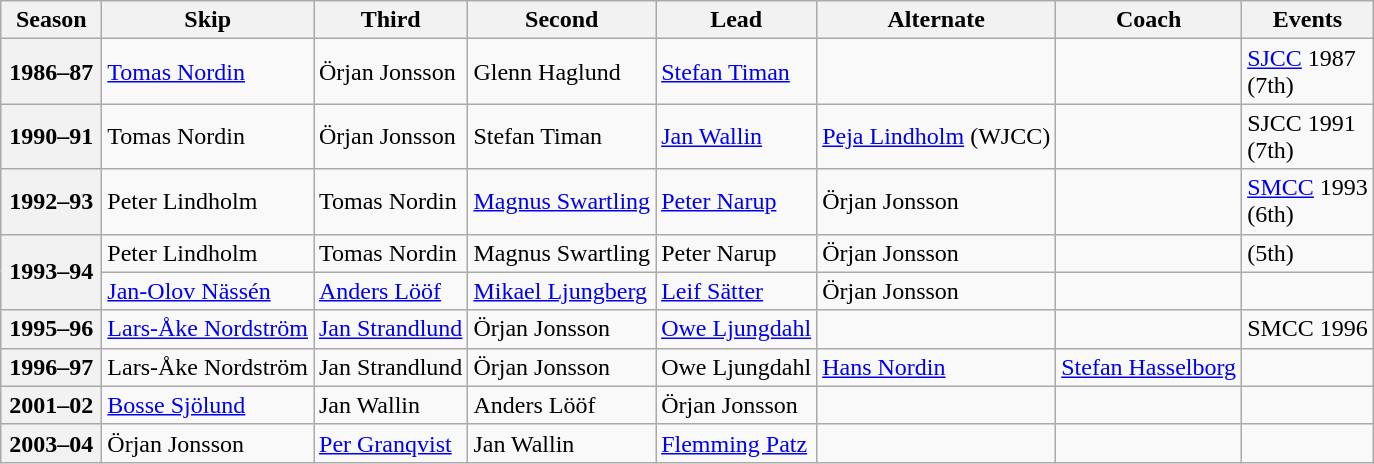<table class="wikitable">
<tr>
<th scope="col" width=60>Season</th>
<th scope="col">Skip</th>
<th scope="col">Third</th>
<th scope="col">Second</th>
<th scope="col">Lead</th>
<th scope="col">Alternate</th>
<th scope="col">Coach</th>
<th scope="col">Events</th>
</tr>
<tr>
<th scope="row">1986–87</th>
<td><a href='#'>Tomas Nordin</a></td>
<td>Örjan Jonsson</td>
<td>Glenn Haglund</td>
<td><a href='#'>Stefan Timan</a></td>
<td></td>
<td></td>
<td><a href='#'>SJCC</a> 1987 <br> (7th)</td>
</tr>
<tr>
<th scope="row">1990–91</th>
<td>Tomas Nordin</td>
<td>Örjan Jonsson</td>
<td>Stefan Timan</td>
<td><a href='#'>Jan Wallin</a></td>
<td><a href='#'>Peja Lindholm</a> (WJCC)</td>
<td></td>
<td>SJCC 1991 <br> (7th)</td>
</tr>
<tr>
<th scope="row">1992–93</th>
<td>Peter Lindholm</td>
<td>Tomas Nordin</td>
<td><a href='#'>Magnus Swartling</a></td>
<td><a href='#'>Peter Narup</a></td>
<td>Örjan Jonsson</td>
<td></td>
<td><a href='#'>SMCC</a> 1993 <br> (6th)</td>
</tr>
<tr>
<th scope="row" rowspan=2>1993–94</th>
<td>Peter Lindholm</td>
<td>Tomas Nordin</td>
<td>Magnus Swartling</td>
<td>Peter Narup</td>
<td>Örjan Jonsson</td>
<td></td>
<td> (5th)</td>
</tr>
<tr>
<td><a href='#'>Jan-Olov Nässén</a></td>
<td><a href='#'>Anders Lööf</a></td>
<td><a href='#'>Mikael Ljungberg</a></td>
<td><a href='#'>Leif Sätter</a></td>
<td>Örjan Jonsson</td>
<td></td>
<td> </td>
</tr>
<tr>
<th scope="row">1995–96</th>
<td><a href='#'>Lars-Åke Nordström</a></td>
<td><a href='#'>Jan Strandlund</a></td>
<td>Örjan Jonsson</td>
<td><a href='#'>Owe Ljungdahl</a></td>
<td></td>
<td></td>
<td>SMCC 1996 </td>
</tr>
<tr>
<th scope="row">1996–97</th>
<td>Lars-Åke Nordström</td>
<td>Jan Strandlund</td>
<td>Örjan Jonsson</td>
<td>Owe Ljungdahl</td>
<td><a href='#'>Hans Nordin</a></td>
<td><a href='#'>Stefan Hasselborg</a></td>
<td> </td>
</tr>
<tr>
<th scope="row">2001–02</th>
<td><a href='#'>Bosse Sjölund</a></td>
<td>Jan Wallin</td>
<td>Anders Lööf</td>
<td>Örjan Jonsson</td>
<td></td>
<td></td>
<td></td>
</tr>
<tr>
<th scope="row">2003–04</th>
<td>Örjan Jonsson</td>
<td><a href='#'>Per Granqvist</a></td>
<td>Jan Wallin</td>
<td><a href='#'>Flemming Patz</a></td>
<td></td>
<td></td>
<td></td>
</tr>
</table>
